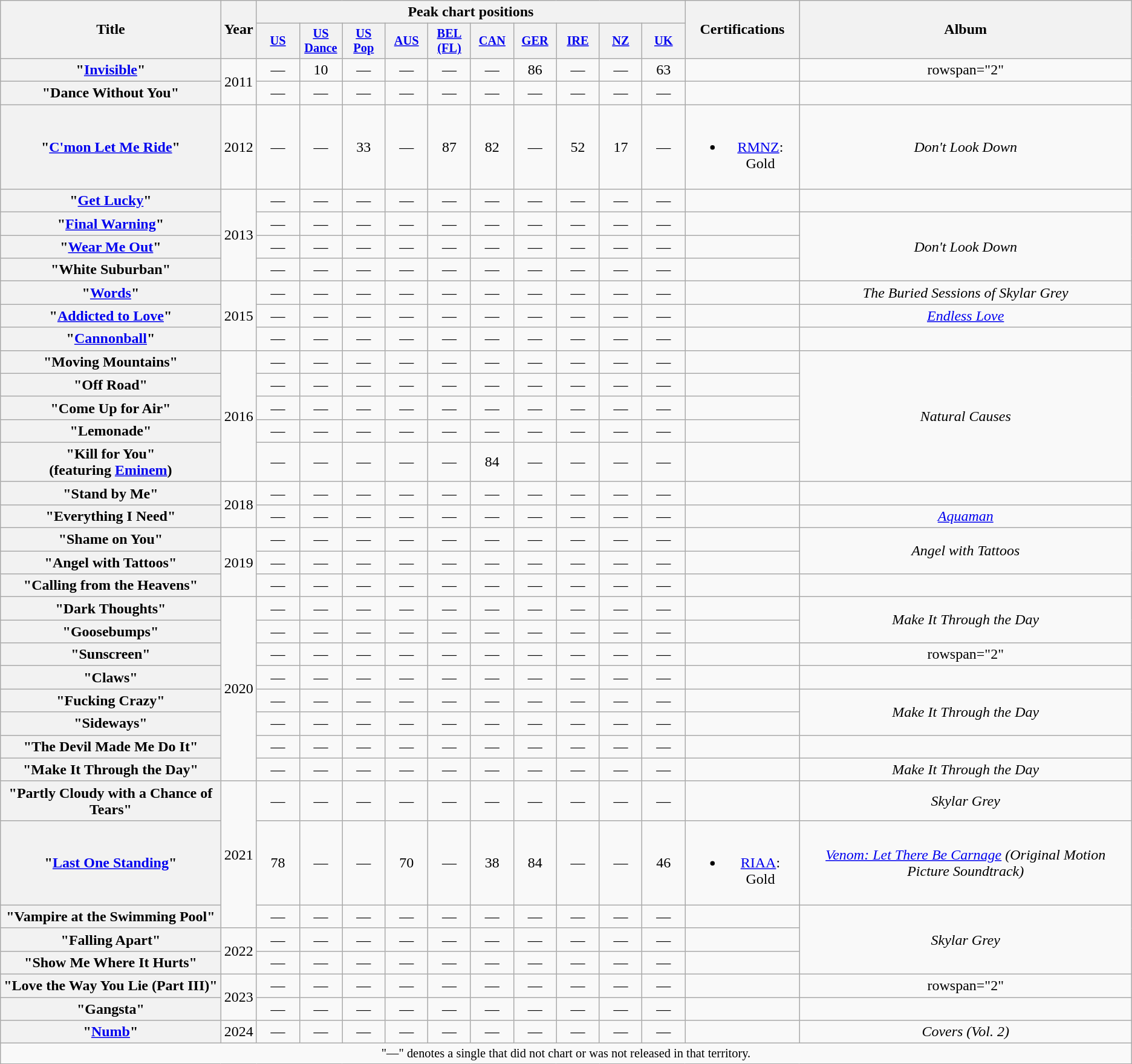<table class="wikitable plainrowheaders" style="text-align: center;">
<tr>
<th scope="col" rowspan="2">Title</th>
<th scope="col" rowspan="2">Year</th>
<th scope="col" colspan="10">Peak chart positions</th>
<th rowspan="2">Certifications</th>
<th rowspan="2" scope="col">Album</th>
</tr>
<tr>
<th scope="col" style="width:3em; font-size:85%;"><a href='#'>US</a><br></th>
<th scope="col" style="width:3em; font-size:85%;"><a href='#'>US<br>Dance</a><br></th>
<th scope="col" style="width:3em; font-size:85%;"><a href='#'>US<br>Pop</a><br></th>
<th scope="col" style="width:3em; font-size:85%;"><a href='#'>AUS</a><br></th>
<th scope="col" style="width:3em; font-size:85%;"><a href='#'>BEL<br>(FL)</a><br></th>
<th scope="col" style="width:3em; font-size:85%;"><a href='#'>CAN</a><br></th>
<th scope="col" style="width:3em; font-size:85%;"><a href='#'>GER</a><br></th>
<th scope="col" style="width:3em; font-size:85%;"><a href='#'>IRE</a><br></th>
<th scope="col" style="width:3em; font-size:85%;"><a href='#'>NZ</a><br></th>
<th scope="col" style="width:3em; font-size:85%;"><a href='#'>UK</a><br></th>
</tr>
<tr>
<th scope="row">"<a href='#'>Invisible</a>"</th>
<td rowspan="2">2011</td>
<td>—</td>
<td>10</td>
<td>—</td>
<td>—</td>
<td>—</td>
<td>—</td>
<td>86</td>
<td>—</td>
<td>—</td>
<td>63</td>
<td></td>
<td>rowspan="2" </td>
</tr>
<tr>
<th scope="row">"Dance Without You"</th>
<td>—</td>
<td>—</td>
<td>—</td>
<td>—</td>
<td>—</td>
<td>—</td>
<td>—</td>
<td>—</td>
<td>—</td>
<td>—</td>
<td></td>
</tr>
<tr>
<th scope="row">"<a href='#'>C'mon Let Me Ride</a>"<br></th>
<td>2012</td>
<td>—</td>
<td>—</td>
<td>33</td>
<td>—</td>
<td>87</td>
<td>82</td>
<td>—</td>
<td>52</td>
<td>17</td>
<td>—</td>
<td><br><ul><li><a href='#'>RMNZ</a>: Gold</li></ul></td>
<td><em>Don't Look Down</em></td>
</tr>
<tr>
<th scope="row">"<a href='#'>Get Lucky</a>"</th>
<td rowspan="4">2013</td>
<td>—</td>
<td>—</td>
<td>—</td>
<td>—</td>
<td>—</td>
<td>—</td>
<td>—</td>
<td>—</td>
<td>—</td>
<td>—</td>
<td></td>
<td></td>
</tr>
<tr>
<th scope="row">"<a href='#'>Final Warning</a>"</th>
<td>—</td>
<td>—</td>
<td>—</td>
<td>—</td>
<td>—</td>
<td>—</td>
<td>—</td>
<td>—</td>
<td>—</td>
<td>—</td>
<td></td>
<td rowspan="3"><em>Don't Look Down</em></td>
</tr>
<tr>
<th scope="row">"<a href='#'>Wear Me Out</a>"</th>
<td>—</td>
<td>—</td>
<td>—</td>
<td>—</td>
<td>—</td>
<td>—</td>
<td>—</td>
<td>—</td>
<td>—</td>
<td>—</td>
<td></td>
</tr>
<tr>
<th scope="row">"White Suburban"</th>
<td>—</td>
<td>—</td>
<td>—</td>
<td>—</td>
<td>—</td>
<td>—</td>
<td>—</td>
<td>—</td>
<td>—</td>
<td>—</td>
<td></td>
</tr>
<tr>
<th scope="row">"<a href='#'>Words</a>"</th>
<td rowspan="3">2015</td>
<td>—</td>
<td>—</td>
<td>—</td>
<td>—</td>
<td>—</td>
<td>—</td>
<td>—</td>
<td>—</td>
<td>—</td>
<td>—</td>
<td></td>
<td><em>The Buried Sessions of Skylar Grey</em></td>
</tr>
<tr>
<th scope="row">"<a href='#'>Addicted to Love</a>"</th>
<td>—</td>
<td>—</td>
<td>—</td>
<td>—</td>
<td>—</td>
<td>—</td>
<td>—</td>
<td>—</td>
<td>—</td>
<td>—</td>
<td></td>
<td><em><a href='#'>Endless Love</a></em></td>
</tr>
<tr>
<th scope="row">"<a href='#'>Cannonball</a>"<br></th>
<td>—</td>
<td>—</td>
<td>—</td>
<td>—</td>
<td>—</td>
<td>—</td>
<td>—</td>
<td>—</td>
<td>—</td>
<td>—</td>
<td></td>
<td></td>
</tr>
<tr>
<th scope="row">"Moving Mountains"</th>
<td rowspan="5">2016</td>
<td>—</td>
<td>—</td>
<td>—</td>
<td>—</td>
<td>—</td>
<td>—</td>
<td>—</td>
<td>—</td>
<td>—</td>
<td>—</td>
<td></td>
<td rowspan="5"><em>Natural Causes</em></td>
</tr>
<tr>
<th scope="row">"Off Road"</th>
<td>—</td>
<td>—</td>
<td>—</td>
<td>—</td>
<td>—</td>
<td>—</td>
<td>—</td>
<td>—</td>
<td>—</td>
<td>—</td>
<td></td>
</tr>
<tr>
<th scope="row">"Come Up for Air"</th>
<td>—</td>
<td>—</td>
<td>—</td>
<td>—</td>
<td>—</td>
<td>—</td>
<td>—</td>
<td>—</td>
<td>—</td>
<td>—</td>
<td></td>
</tr>
<tr>
<th scope="row">"Lemonade"</th>
<td>—</td>
<td>—</td>
<td>—</td>
<td>—</td>
<td>—</td>
<td>—</td>
<td>—</td>
<td>—</td>
<td>—</td>
<td>—</td>
<td></td>
</tr>
<tr>
<th scope="row">"Kill for You"<br><span>(featuring <a href='#'>Eminem</a>)</span></th>
<td>—</td>
<td>—</td>
<td>—</td>
<td>—</td>
<td>—</td>
<td>84</td>
<td>—</td>
<td>—</td>
<td>—</td>
<td>—</td>
<td></td>
</tr>
<tr>
<th scope="row">"Stand by Me"</th>
<td rowspan="2">2018</td>
<td>—</td>
<td>—</td>
<td>—</td>
<td>—</td>
<td>—</td>
<td>—</td>
<td>—</td>
<td>—</td>
<td>—</td>
<td>—</td>
<td></td>
<td></td>
</tr>
<tr>
<th scope="row">"Everything I Need"</th>
<td>—</td>
<td>—</td>
<td>—</td>
<td>—</td>
<td>—</td>
<td>—</td>
<td>—</td>
<td>—</td>
<td>—</td>
<td>—</td>
<td></td>
<td><em><a href='#'>Aquaman</a></em></td>
</tr>
<tr>
<th scope="row">"Shame on You"</th>
<td rowspan="3">2019</td>
<td>—</td>
<td>—</td>
<td>—</td>
<td>—</td>
<td>—</td>
<td>—</td>
<td>—</td>
<td>—</td>
<td>—</td>
<td>—</td>
<td></td>
<td rowspan="2"><em>Angel with Tattoos</em></td>
</tr>
<tr>
<th scope="row">"Angel with Tattoos"</th>
<td>—</td>
<td>—</td>
<td>—</td>
<td>—</td>
<td>—</td>
<td>—</td>
<td>—</td>
<td>—</td>
<td>—</td>
<td>—</td>
<td></td>
</tr>
<tr>
<th scope="row">"Calling from the Heavens"</th>
<td>—</td>
<td>—</td>
<td>—</td>
<td>—</td>
<td>—</td>
<td>—</td>
<td>—</td>
<td>—</td>
<td>—</td>
<td>—</td>
<td></td>
<td></td>
</tr>
<tr>
<th scope="row">"Dark Thoughts"</th>
<td rowspan="8">2020</td>
<td>—</td>
<td>—</td>
<td>—</td>
<td>—</td>
<td>—</td>
<td>—</td>
<td>—</td>
<td>—</td>
<td>—</td>
<td>—</td>
<td></td>
<td rowspan="2"><em>Make It Through the Day</em></td>
</tr>
<tr>
<th scope="row">"Goosebumps"</th>
<td>—</td>
<td>—</td>
<td>—</td>
<td>—</td>
<td>—</td>
<td>—</td>
<td>—</td>
<td>—</td>
<td>—</td>
<td>—</td>
<td></td>
</tr>
<tr>
<th scope="row">"Sunscreen"</th>
<td>—</td>
<td>—</td>
<td>—</td>
<td>—</td>
<td>—</td>
<td>—</td>
<td>—</td>
<td>—</td>
<td>—</td>
<td>—</td>
<td></td>
<td>rowspan="2" </td>
</tr>
<tr>
<th scope="row">"Claws"<br></th>
<td>—</td>
<td>—</td>
<td>—</td>
<td>—</td>
<td>—</td>
<td>—</td>
<td>—</td>
<td>—</td>
<td>—</td>
<td>—</td>
<td></td>
</tr>
<tr>
<th scope="row">"Fucking Crazy"</th>
<td>—</td>
<td>—</td>
<td>—</td>
<td>—</td>
<td>—</td>
<td>—</td>
<td>—</td>
<td>—</td>
<td>—</td>
<td>—</td>
<td></td>
<td rowspan="2"><em>Make It Through the Day</em></td>
</tr>
<tr>
<th scope="row">"Sideways"</th>
<td>—</td>
<td>—</td>
<td>—</td>
<td>—</td>
<td>—</td>
<td>—</td>
<td>—</td>
<td>—</td>
<td>—</td>
<td>—</td>
<td></td>
</tr>
<tr>
<th scope="row">"The Devil Made Me Do It"<br></th>
<td>—</td>
<td>—</td>
<td>—</td>
<td>—</td>
<td>—</td>
<td>—</td>
<td>—</td>
<td>—</td>
<td>—</td>
<td>—</td>
<td></td>
<td></td>
</tr>
<tr>
<th scope="row">"Make It Through the Day"</th>
<td>—</td>
<td>—</td>
<td>—</td>
<td>—</td>
<td>—</td>
<td>—</td>
<td>—</td>
<td>—</td>
<td>—</td>
<td>—</td>
<td></td>
<td><em>Make It Through the Day</em></td>
</tr>
<tr>
<th scope="row">"Partly Cloudy with a Chance of Tears"</th>
<td rowspan="3">2021</td>
<td>—</td>
<td>—</td>
<td>—</td>
<td>—</td>
<td>—</td>
<td>—</td>
<td>—</td>
<td>—</td>
<td>—</td>
<td>—</td>
<td></td>
<td><em>Skylar Grey</em></td>
</tr>
<tr>
<th scope="row">"<a href='#'>Last One Standing</a>"<br></th>
<td>78</td>
<td>—</td>
<td>—</td>
<td>70</td>
<td>—</td>
<td>38</td>
<td>84</td>
<td>—</td>
<td>—</td>
<td>46</td>
<td><br><ul><li><a href='#'>RIAA</a>: Gold</li></ul></td>
<td><em><a href='#'>Venom: Let There Be Carnage</a> (Original Motion Picture Soundtrack)</em></td>
</tr>
<tr>
<th scope="row">"Vampire at the Swimming Pool"</th>
<td>—</td>
<td>—</td>
<td>—</td>
<td>—</td>
<td>—</td>
<td>—</td>
<td>—</td>
<td>—</td>
<td>—</td>
<td>—</td>
<td></td>
<td rowspan="3"><em>Skylar Grey</em></td>
</tr>
<tr>
<th scope="row">"Falling Apart"</th>
<td rowspan="2">2022</td>
<td>—</td>
<td>—</td>
<td>—</td>
<td>—</td>
<td>—</td>
<td>—</td>
<td>—</td>
<td>—</td>
<td>—</td>
<td>—</td>
<td></td>
</tr>
<tr>
<th scope="row">"Show Me Where It Hurts"</th>
<td>—</td>
<td>—</td>
<td>—</td>
<td>—</td>
<td>—</td>
<td>—</td>
<td>—</td>
<td>—</td>
<td>—</td>
<td>—</td>
<td></td>
</tr>
<tr>
<th scope="row">"Love the Way You Lie (Part III)"</th>
<td rowspan="2">2023</td>
<td>—</td>
<td>—</td>
<td>—</td>
<td>—</td>
<td>—</td>
<td>—</td>
<td>—</td>
<td>—</td>
<td>—</td>
<td>—</td>
<td></td>
<td>rowspan="2"</td>
</tr>
<tr>
<th scope="row">"Gangsta"<br></th>
<td>—</td>
<td>—</td>
<td>—</td>
<td>—</td>
<td>—</td>
<td>—</td>
<td>—</td>
<td>—</td>
<td>—</td>
<td>—</td>
<td></td>
</tr>
<tr>
<th scope="row">"<a href='#'>Numb</a>"<br></th>
<td rowspan="1">2024</td>
<td>—</td>
<td>—</td>
<td>—</td>
<td>—</td>
<td>—</td>
<td>—</td>
<td>—</td>
<td>—</td>
<td>—</td>
<td>—</td>
<td></td>
<td><em>Covers (Vol. 2)</em></td>
</tr>
<tr>
<td colspan="17" style="font-size:85%">"—" denotes a single that did not chart or was not released in that territory.</td>
</tr>
</table>
